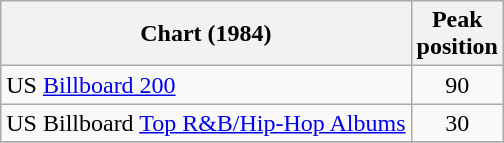<table class="wikitable sortable">
<tr>
<th>Chart (1984)</th>
<th>Peak<br>position</th>
</tr>
<tr>
<td align="left">US <a href='#'>Billboard 200</a></td>
<td align="center">90</td>
</tr>
<tr>
<td align="left">US Billboard <a href='#'>Top R&B/Hip-Hop Albums</a></td>
<td align="center">30</td>
</tr>
<tr>
</tr>
</table>
